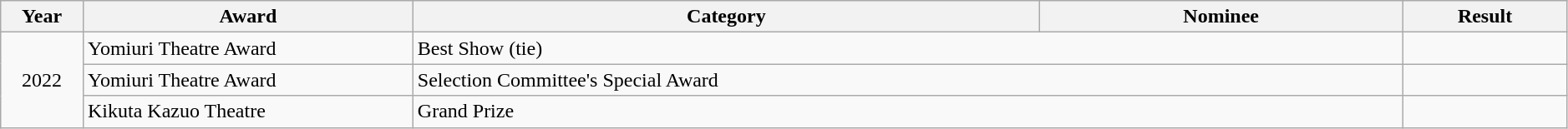<table class="wikitable sortable" style="width: 99%;">
<tr>
<th scope="col" style="width:5%;">Year</th>
<th scope="col" style="width:20%;">Award</th>
<th scope="col" style="width:38%;">Category</th>
<th scope="col" style="width:22%;">Nominee</th>
<th scope="col" style="width:10%;">Result</th>
</tr>
<tr>
<td rowspan="8" style="text-align:center;">2022</td>
<td>Yomiuri Theatre Award</td>
<td colspan="2">Best Show (tie)</td>
<td></td>
</tr>
<tr>
<td>Yomiuri Theatre Award</td>
<td colspan="2">Selection Committee's Special Award</td>
<td></td>
</tr>
<tr>
<td>Kikuta Kazuo Theatre</td>
<td colspan="2">Grand Prize</td>
<td></td>
</tr>
</table>
